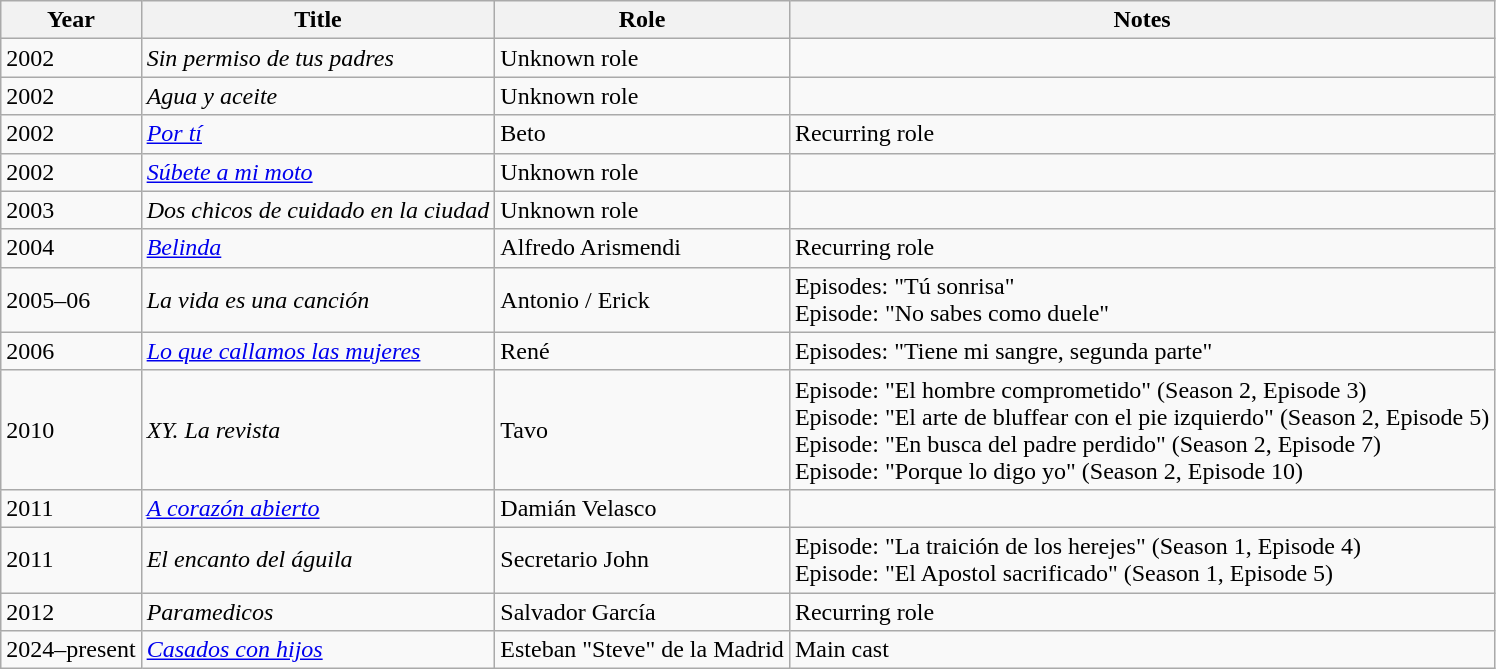<table class="wikitable">
<tr>
<th>Year</th>
<th>Title</th>
<th>Role</th>
<th>Notes</th>
</tr>
<tr>
<td>2002</td>
<td><em>Sin permiso de tus padres</em></td>
<td>Unknown role</td>
<td></td>
</tr>
<tr>
<td>2002</td>
<td><em>Agua y aceite</em></td>
<td>Unknown role</td>
<td></td>
</tr>
<tr>
<td>2002</td>
<td><em><a href='#'>Por tí</a></em></td>
<td>Beto</td>
<td>Recurring role</td>
</tr>
<tr>
<td>2002</td>
<td><em><a href='#'>Súbete a mi moto</a></em></td>
<td>Unknown role</td>
<td></td>
</tr>
<tr>
<td>2003</td>
<td><em>Dos chicos de cuidado en la ciudad</em></td>
<td>Unknown role</td>
<td></td>
</tr>
<tr>
<td>2004</td>
<td><em><a href='#'>Belinda</a></em></td>
<td>Alfredo Arismendi</td>
<td>Recurring role</td>
</tr>
<tr>
<td>2005–06</td>
<td><em>La vida es una canción</em></td>
<td>Antonio / Erick</td>
<td>Episodes: "Tú sonrisa"<br>Episode: "No sabes como duele"</td>
</tr>
<tr>
<td>2006</td>
<td><em><a href='#'>Lo que callamos las mujeres</a></em></td>
<td>René</td>
<td>Episodes: "Tiene mi sangre, segunda parte"</td>
</tr>
<tr>
<td>2010</td>
<td><em>XY. La revista</em></td>
<td>Tavo</td>
<td>Episode: "El hombre comprometido" (Season 2, Episode 3)<br>Episode: "El arte de bluffear con el pie izquierdo" (Season 2, Episode 5)<br>Episode: "En busca del padre perdido" (Season 2, Episode 7)<br>Episode: "Porque lo digo yo" (Season 2, Episode 10)</td>
</tr>
<tr>
<td>2011</td>
<td><em><a href='#'>A corazón abierto</a></em></td>
<td>Damián Velasco</td>
<td></td>
</tr>
<tr>
<td>2011</td>
<td><em>El encanto del águila</em></td>
<td>Secretario John</td>
<td>Episode: "La traición de los herejes" (Season 1, Episode 4)<br>Episode: "El Apostol sacrificado" (Season 1, Episode 5)<br></td>
</tr>
<tr>
<td>2012</td>
<td><em>Paramedicos</em></td>
<td>Salvador García</td>
<td>Recurring role</td>
</tr>
<tr>
<td>2024–present</td>
<td><em><a href='#'>Casados con hijos</a></em></td>
<td>Esteban "Steve" de la Madrid</td>
<td>Main cast</td>
</tr>
</table>
